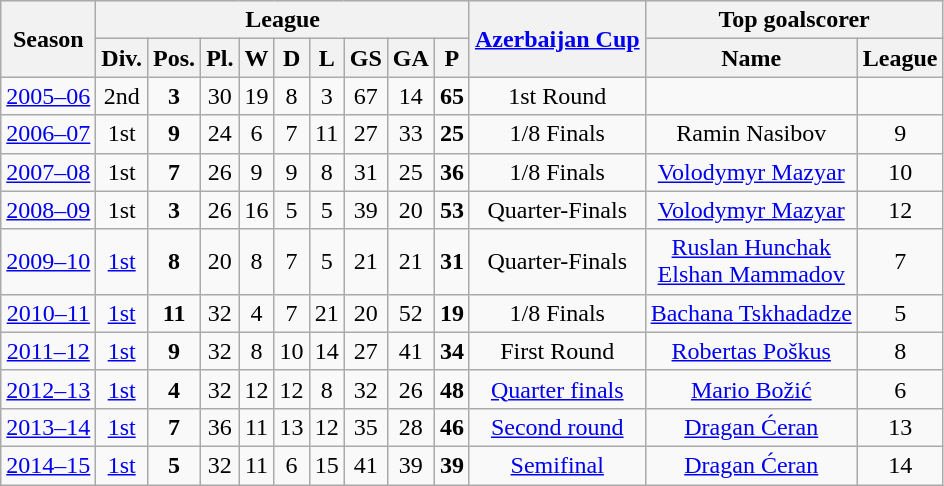<table class="wikitable">
<tr style="background:#efefef;">
<th rowspan="2">Season</th>
<th colspan="9">League</th>
<th rowspan="2"><a href='#'>Azerbaijan Cup</a></th>
<th colspan="3">Top goalscorer</th>
</tr>
<tr>
<th>Div.</th>
<th>Pos.</th>
<th>Pl.</th>
<th>W</th>
<th>D</th>
<th>L</th>
<th>GS</th>
<th>GA</th>
<th>P</th>
<th>Name</th>
<th>League</th>
</tr>
<tr>
<td align=center><a href='#'>2005–06</a></td>
<td align=center>2nd</td>
<td align=center><strong>3</strong></td>
<td align=center>30</td>
<td align=center>19</td>
<td align=center>8</td>
<td align=center>3</td>
<td align=center>67</td>
<td align=center>14</td>
<td align=center><strong>65</strong></td>
<td align=center>1st Round</td>
<td align=center></td>
<td align=center></td>
</tr>
<tr>
<td align=center><a href='#'>2006–07</a></td>
<td align=center>1st</td>
<td align=center><strong>9</strong></td>
<td align=center>24</td>
<td align=center>6</td>
<td align=center>7</td>
<td align=center>11</td>
<td align=center>27</td>
<td align=center>33</td>
<td align=center><strong>25</strong></td>
<td align=center>1/8 Finals</td>
<td align=center> Ramin Nasibov</td>
<td align=center>9</td>
</tr>
<tr>
<td align=center><a href='#'>2007–08</a></td>
<td align=center>1st</td>
<td align=center><strong>7</strong></td>
<td align=center>26</td>
<td align=center>9</td>
<td align=center>9</td>
<td align=center>8</td>
<td align=center>31</td>
<td align=center>25</td>
<td align=center><strong>36</strong></td>
<td align=center>1/8 Finals</td>
<td align=center> <a href='#'>Volodymyr Mazyar</a></td>
<td align=center>10</td>
</tr>
<tr>
<td align=center><a href='#'>2008–09</a></td>
<td align=center>1st</td>
<td align=center><strong>3</strong></td>
<td align=center>26</td>
<td align=center>16</td>
<td align=center>5</td>
<td align=center>5</td>
<td align=center>39</td>
<td align=center>20</td>
<td align=center><strong>53</strong></td>
<td align=center>Quarter-Finals</td>
<td align=center> <a href='#'>Volodymyr Mazyar</a></td>
<td align=center>12</td>
</tr>
<tr>
<td align=center><a href='#'>2009–10</a></td>
<td align=center><a href='#'>1st</a></td>
<td align=center><strong>8</strong></td>
<td align=center>20</td>
<td align=center>8</td>
<td align=center>7</td>
<td align=center>5</td>
<td align=center>21</td>
<td align=center>21</td>
<td align=center><strong>31</strong></td>
<td align=center>Quarter-Finals</td>
<td align=center> <a href='#'>Ruslan Hunchak</a> <br>  <a href='#'>Elshan Mammadov</a></td>
<td align=center>7</td>
</tr>
<tr>
<td align=center><a href='#'>2010–11</a></td>
<td align=center><a href='#'>1st</a></td>
<td align=center><strong>11</strong></td>
<td align=center>32</td>
<td align=center>4</td>
<td align=center>7</td>
<td align=center>21</td>
<td align=center>20</td>
<td align=center>52</td>
<td align=center><strong>19</strong></td>
<td align=center>1/8 Finals</td>
<td align=center> <a href='#'>Bachana Tskhadadze</a></td>
<td align=center>5</td>
</tr>
<tr>
<td align=center><a href='#'>2011–12</a></td>
<td align=center><a href='#'>1st</a></td>
<td align=center><strong>9</strong></td>
<td align=center>32</td>
<td align=center>8</td>
<td align=center>10</td>
<td align=center>14</td>
<td align=center>27</td>
<td align=center>41</td>
<td align=center><strong>34</strong></td>
<td align=center>First Round</td>
<td align=center> <a href='#'>Robertas Poškus</a></td>
<td align=center>8</td>
</tr>
<tr>
<td align=center><a href='#'>2012–13</a></td>
<td align=center><a href='#'>1st</a></td>
<td align=center><strong>4</strong></td>
<td align=center>32</td>
<td align=center>12</td>
<td align=center>12</td>
<td align=center>8</td>
<td align=center>32</td>
<td align=center>26</td>
<td align=center><strong>48</strong></td>
<td align=center><a href='#'>Quarter finals</a></td>
<td align=center> <a href='#'>Mario Božić</a></td>
<td align=center>6</td>
</tr>
<tr>
<td align=center><a href='#'>2013–14</a></td>
<td align=center><a href='#'>1st</a></td>
<td align=center><strong>7</strong></td>
<td align=center>36</td>
<td align=center>11</td>
<td align=center>13</td>
<td align=center>12</td>
<td align=center>35</td>
<td align=center>28</td>
<td align=center><strong>46</strong></td>
<td align=center><a href='#'>Second round</a></td>
<td align=center> <a href='#'>Dragan Ćeran</a></td>
<td align=center>13</td>
</tr>
<tr>
<td align=center><a href='#'>2014–15</a></td>
<td align=center><a href='#'>1st</a></td>
<td align=center><strong>5</strong></td>
<td align=center>32</td>
<td align=center>11</td>
<td align=center>6</td>
<td align=center>15</td>
<td align=center>41</td>
<td align=center>39</td>
<td align=center><strong>39</strong></td>
<td align=center><a href='#'>Semifinal</a></td>
<td align=center> <a href='#'>Dragan Ćeran</a></td>
<td align=center>14</td>
</tr>
</table>
